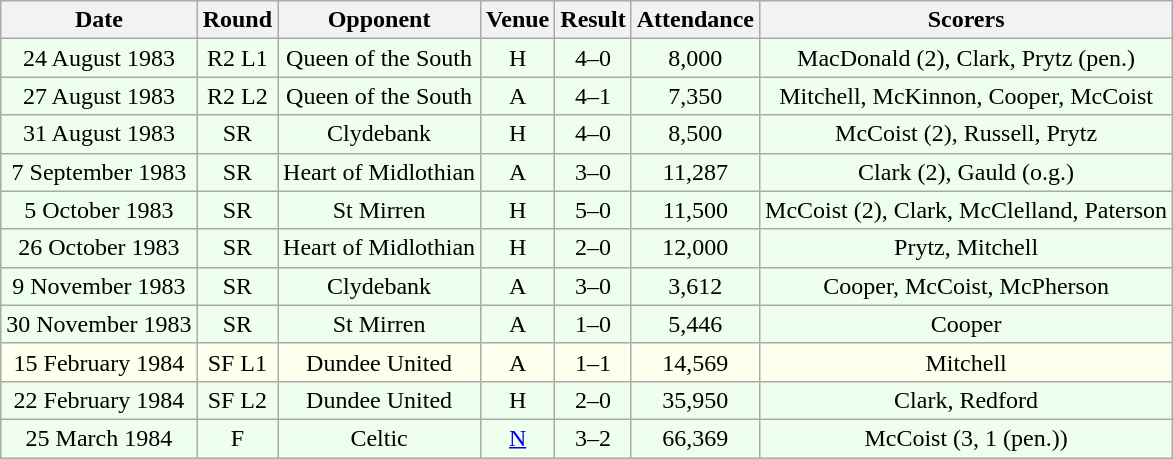<table class="wikitable sortable" style="font-size:100%; text-align:center">
<tr>
<th>Date</th>
<th>Round</th>
<th>Opponent</th>
<th>Venue</th>
<th>Result</th>
<th>Attendance</th>
<th>Scorers</th>
</tr>
<tr bgcolor = "#EEFFEE">
<td>24 August 1983</td>
<td>R2 L1</td>
<td>Queen of the South</td>
<td>H</td>
<td>4–0</td>
<td>8,000</td>
<td>MacDonald (2), Clark, Prytz (pen.)</td>
</tr>
<tr bgcolor = "#EEFFEE">
<td>27 August 1983</td>
<td>R2 L2</td>
<td>Queen of the South</td>
<td>A</td>
<td>4–1</td>
<td>7,350</td>
<td>Mitchell, McKinnon, Cooper, McCoist</td>
</tr>
<tr bgcolor = "#EEFFEE">
<td>31 August 1983</td>
<td>SR</td>
<td>Clydebank</td>
<td>H</td>
<td>4–0</td>
<td>8,500</td>
<td>McCoist (2), Russell, Prytz</td>
</tr>
<tr bgcolor = "#EEFFEE">
<td>7 September 1983</td>
<td>SR</td>
<td>Heart of Midlothian</td>
<td>A</td>
<td>3–0</td>
<td>11,287</td>
<td>Clark (2), Gauld (o.g.)</td>
</tr>
<tr bgcolor = "#EEFFEE">
<td>5 October 1983</td>
<td>SR</td>
<td>St Mirren</td>
<td>H</td>
<td>5–0</td>
<td>11,500</td>
<td>McCoist (2), Clark, McClelland, Paterson</td>
</tr>
<tr bgcolor = "#EEFFEE">
<td>26 October 1983</td>
<td>SR</td>
<td>Heart of Midlothian</td>
<td>H</td>
<td>2–0</td>
<td>12,000</td>
<td>Prytz, Mitchell</td>
</tr>
<tr bgcolor = "#EEFFEE">
<td>9 November 1983</td>
<td>SR</td>
<td>Clydebank</td>
<td>A</td>
<td>3–0</td>
<td>3,612</td>
<td>Cooper, McCoist, McPherson</td>
</tr>
<tr bgcolor = "#EEFFEE">
<td>30 November 1983</td>
<td>SR</td>
<td>St Mirren</td>
<td>A</td>
<td>1–0</td>
<td>5,446</td>
<td>Cooper</td>
</tr>
<tr bgcolor = "#FFFFEE">
<td>15 February 1984</td>
<td>SF L1</td>
<td>Dundee United</td>
<td>A</td>
<td>1–1</td>
<td>14,569</td>
<td>Mitchell</td>
</tr>
<tr bgcolor = "#EEFFEE">
<td>22 February 1984</td>
<td>SF L2</td>
<td>Dundee United</td>
<td>H</td>
<td>2–0</td>
<td>35,950</td>
<td>Clark, Redford</td>
</tr>
<tr bgcolor = "#EEFFEE">
<td>25 March 1984</td>
<td>F</td>
<td>Celtic</td>
<td><a href='#'>N</a></td>
<td>3–2</td>
<td>66,369</td>
<td>McCoist (3, 1 (pen.))</td>
</tr>
</table>
